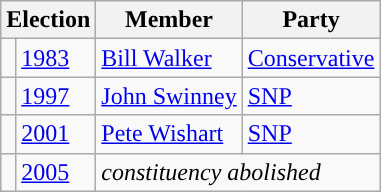<table class="wikitable">
<tr>
<th colspan="2">Election</th>
<th>Member</th>
<th>Party</th>
</tr>
<tr>
<td style="color:inherit;background-color: "></td>
<td><a href='#'>1983</a></td>
<td><a href='#'>Bill Walker</a></td>
<td><a href='#'>Conservative</a></td>
</tr>
<tr>
<td style="color:inherit;background-color: "></td>
<td><a href='#'>1997</a></td>
<td><a href='#'>John Swinney</a></td>
<td><a href='#'>SNP</a></td>
</tr>
<tr>
<td style="color:inherit;background-color: "></td>
<td><a href='#'>2001</a></td>
<td><a href='#'>Pete Wishart</a></td>
<td><a href='#'>SNP</a></td>
</tr>
<tr>
<td></td>
<td><a href='#'>2005</a></td>
<td colspan="2"><em>constituency abolished</em></td>
</tr>
</table>
